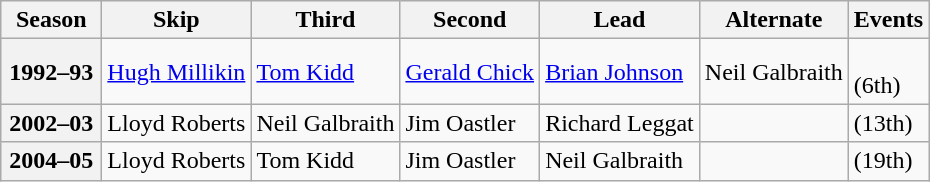<table class="wikitable">
<tr>
<th scope="col" width=60>Season</th>
<th scope="col">Skip</th>
<th scope="col">Third</th>
<th scope="col">Second</th>
<th scope="col">Lead</th>
<th scope="col">Alternate</th>
<th scope="col">Events</th>
</tr>
<tr>
<th scope="row">1992–93</th>
<td><a href='#'>Hugh Millikin</a></td>
<td><a href='#'>Tom Kidd</a></td>
<td><a href='#'>Gerald Chick</a></td>
<td><a href='#'>Brian Johnson</a></td>
<td>Neil Galbraith</td>
<td> <br> (6th)</td>
</tr>
<tr>
<th scope="row">2002–03</th>
<td>Lloyd Roberts</td>
<td>Neil Galbraith</td>
<td>Jim Oastler</td>
<td>Richard Leggat</td>
<td></td>
<td> (13th)</td>
</tr>
<tr>
<th scope="row">2004–05</th>
<td>Lloyd Roberts</td>
<td>Tom Kidd</td>
<td>Jim Oastler</td>
<td>Neil Galbraith</td>
<td></td>
<td> (19th)</td>
</tr>
</table>
